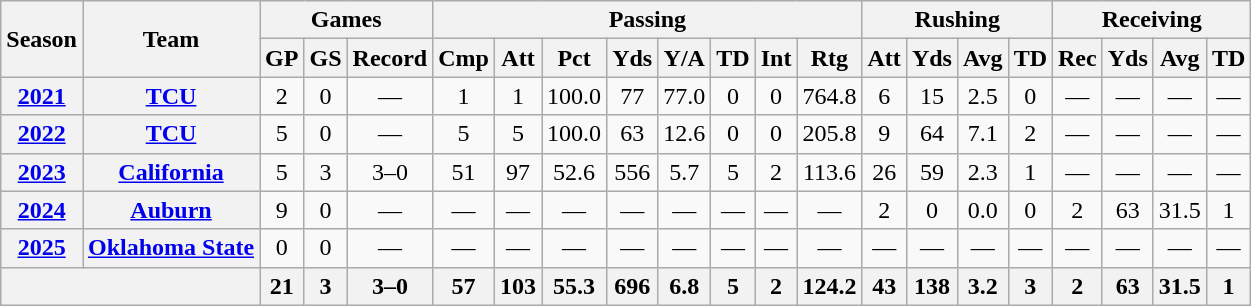<table class=wikitable style="text-align:center;">
<tr>
<th rowspan="2">Season</th>
<th rowspan="2">Team</th>
<th colspan="3">Games</th>
<th colspan="8">Passing</th>
<th colspan="4">Rushing</th>
<th colspan="4">Receiving</th>
</tr>
<tr>
<th>GP</th>
<th>GS</th>
<th>Record</th>
<th>Cmp</th>
<th>Att</th>
<th>Pct</th>
<th>Yds</th>
<th>Y/A</th>
<th>TD</th>
<th>Int</th>
<th>Rtg</th>
<th>Att</th>
<th>Yds</th>
<th>Avg</th>
<th>TD</th>
<th>Rec</th>
<th>Yds</th>
<th>Avg</th>
<th>TD</th>
</tr>
<tr>
<th><a href='#'>2021</a></th>
<th><a href='#'>TCU</a></th>
<td>2</td>
<td>0</td>
<td>—</td>
<td>1</td>
<td>1</td>
<td>100.0</td>
<td>77</td>
<td>77.0</td>
<td>0</td>
<td>0</td>
<td>764.8</td>
<td>6</td>
<td>15</td>
<td>2.5</td>
<td>0</td>
<td>—</td>
<td>—</td>
<td>—</td>
<td>—</td>
</tr>
<tr>
<th><a href='#'>2022</a></th>
<th><a href='#'>TCU</a></th>
<td>5</td>
<td>0</td>
<td>—</td>
<td>5</td>
<td>5</td>
<td>100.0</td>
<td>63</td>
<td>12.6</td>
<td>0</td>
<td>0</td>
<td>205.8</td>
<td>9</td>
<td>64</td>
<td>7.1</td>
<td>2</td>
<td>—</td>
<td>—</td>
<td>—</td>
<td>—</td>
</tr>
<tr>
<th><a href='#'>2023</a></th>
<th><a href='#'>California</a></th>
<td>5</td>
<td>3</td>
<td>3–0</td>
<td>51</td>
<td>97</td>
<td>52.6</td>
<td>556</td>
<td>5.7</td>
<td>5</td>
<td>2</td>
<td>113.6</td>
<td>26</td>
<td>59</td>
<td>2.3</td>
<td>1</td>
<td>—</td>
<td>—</td>
<td>—</td>
<td>—</td>
</tr>
<tr>
<th><a href='#'>2024</a></th>
<th><a href='#'>Auburn</a></th>
<td>9</td>
<td>0</td>
<td>—</td>
<td>—</td>
<td>—</td>
<td>—</td>
<td>—</td>
<td>—</td>
<td>—</td>
<td>—</td>
<td>—</td>
<td>2</td>
<td>0</td>
<td>0.0</td>
<td>0</td>
<td>2</td>
<td>63</td>
<td>31.5</td>
<td>1</td>
</tr>
<tr>
<th><a href='#'>2025</a></th>
<th><a href='#'>Oklahoma State</a></th>
<td>0</td>
<td>0</td>
<td>—</td>
<td>—</td>
<td>—</td>
<td>—</td>
<td>—</td>
<td>—</td>
<td>—</td>
<td>—</td>
<td>—</td>
<td>—</td>
<td>—</td>
<td>—</td>
<td>—</td>
<td>—</td>
<td>—</td>
<td>—</td>
<td>—</td>
</tr>
<tr>
<th colspan="2"></th>
<th>21</th>
<th>3</th>
<th>3–0</th>
<th>57</th>
<th>103</th>
<th>55.3</th>
<th>696</th>
<th>6.8</th>
<th>5</th>
<th>2</th>
<th>124.2</th>
<th>43</th>
<th>138</th>
<th>3.2</th>
<th>3</th>
<th>2</th>
<th>63</th>
<th>31.5</th>
<th>1</th>
</tr>
</table>
